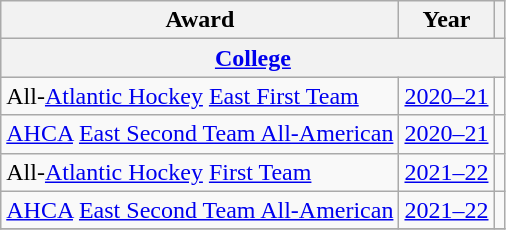<table class="wikitable">
<tr>
<th>Award</th>
<th>Year</th>
<th></th>
</tr>
<tr ALIGN="center" bgcolor="#e0e0e0">
<th colspan="3"><a href='#'>College</a></th>
</tr>
<tr>
<td>All-<a href='#'>Atlantic Hockey</a> <a href='#'>East First Team</a></td>
<td><a href='#'>2020–21</a></td>
<td></td>
</tr>
<tr>
<td><a href='#'>AHCA</a> <a href='#'>East Second Team All-American</a></td>
<td><a href='#'>2020–21</a></td>
<td></td>
</tr>
<tr>
<td>All-<a href='#'>Atlantic Hockey</a> <a href='#'>First Team</a></td>
<td><a href='#'>2021–22</a></td>
<td></td>
</tr>
<tr>
<td><a href='#'>AHCA</a> <a href='#'>East Second Team All-American</a></td>
<td><a href='#'>2021–22</a></td>
<td></td>
</tr>
<tr>
</tr>
</table>
